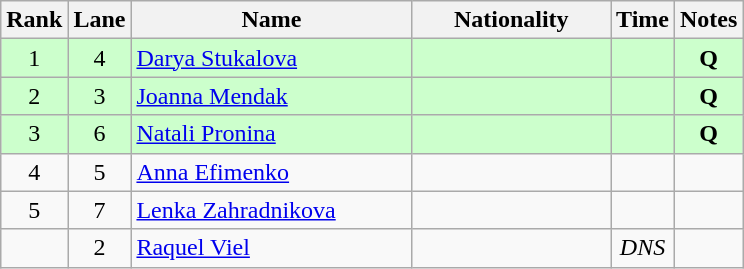<table class="wikitable sortable" style="text-align:center">
<tr>
<th>Rank</th>
<th>Lane</th>
<th style="width:180px">Name</th>
<th style="width:125px">Nationality</th>
<th>Time</th>
<th>Notes</th>
</tr>
<tr style="background:#cfc;">
<td>1</td>
<td>4</td>
<td style="text-align:left;"><a href='#'>Darya Stukalova</a></td>
<td style="text-align:left;"></td>
<td></td>
<td><strong>Q</strong></td>
</tr>
<tr style="background:#cfc;">
<td>2</td>
<td>3</td>
<td style="text-align:left;"><a href='#'>Joanna Mendak</a></td>
<td style="text-align:left;"></td>
<td></td>
<td><strong>Q</strong></td>
</tr>
<tr style="background:#cfc;">
<td>3</td>
<td>6</td>
<td style="text-align:left;"><a href='#'>Natali Pronina</a></td>
<td style="text-align:left;"></td>
<td></td>
<td><strong>Q</strong></td>
</tr>
<tr>
<td>4</td>
<td>5</td>
<td style="text-align:left;"><a href='#'>Anna Efimenko</a></td>
<td style="text-align:left;"></td>
<td></td>
<td></td>
</tr>
<tr>
<td>5</td>
<td>7</td>
<td style="text-align:left;"><a href='#'>Lenka Zahradnikova</a></td>
<td style="text-align:left;"></td>
<td></td>
<td></td>
</tr>
<tr>
<td></td>
<td>2</td>
<td style="text-align:left;"><a href='#'>Raquel Viel</a></td>
<td style="text-align:left;"></td>
<td><em>DNS</em></td>
<td></td>
</tr>
</table>
